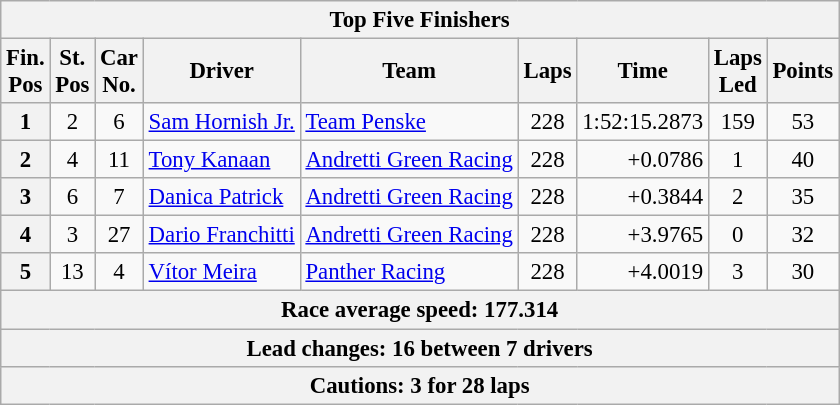<table class="wikitable" style="font-size:95%;text-align:center">
<tr>
<th colspan=9>Top Five Finishers</th>
</tr>
<tr>
<th>Fin.<br>Pos</th>
<th>St.<br>Pos</th>
<th>Car<br>No.</th>
<th>Driver</th>
<th>Team</th>
<th>Laps</th>
<th>Time</th>
<th>Laps<br>Led</th>
<th>Points</th>
</tr>
<tr>
<th>1</th>
<td>2</td>
<td>6</td>
<td style="text-align:left"> <a href='#'>Sam Hornish Jr.</a></td>
<td style="text-align:left"><a href='#'>Team Penske</a></td>
<td>228</td>
<td align=right>1:52:15.2873</td>
<td>159</td>
<td>53</td>
</tr>
<tr>
<th>2</th>
<td>4</td>
<td>11</td>
<td style="text-align:left"> <a href='#'>Tony Kanaan</a></td>
<td style="text-align:left"><a href='#'>Andretti Green Racing</a></td>
<td>228</td>
<td align=right>+0.0786</td>
<td>1</td>
<td>40</td>
</tr>
<tr>
<th>3</th>
<td>6</td>
<td>7</td>
<td style="text-align:left"> <a href='#'>Danica Patrick</a></td>
<td style="text-align:left"><a href='#'>Andretti Green Racing</a></td>
<td>228</td>
<td align=right>+0.3844</td>
<td>2</td>
<td>35</td>
</tr>
<tr>
<th>4</th>
<td>3</td>
<td>27</td>
<td style="text-align:left"> <a href='#'>Dario Franchitti</a></td>
<td style="text-align:left"><a href='#'>Andretti Green Racing</a></td>
<td>228</td>
<td align=right>+3.9765</td>
<td>0</td>
<td>32</td>
</tr>
<tr>
<th>5</th>
<td>13</td>
<td>4</td>
<td style="text-align:left"> <a href='#'>Vítor Meira</a></td>
<td style="text-align:left"><a href='#'>Panther Racing</a></td>
<td>228</td>
<td align=right>+4.0019</td>
<td>3</td>
<td>30</td>
</tr>
<tr>
<th colspan=9>Race average speed: 177.314</th>
</tr>
<tr>
<th colspan=9>Lead changes: 16 between 7 drivers</th>
</tr>
<tr>
<th colspan=9>Cautions: 3 for 28 laps</th>
</tr>
</table>
